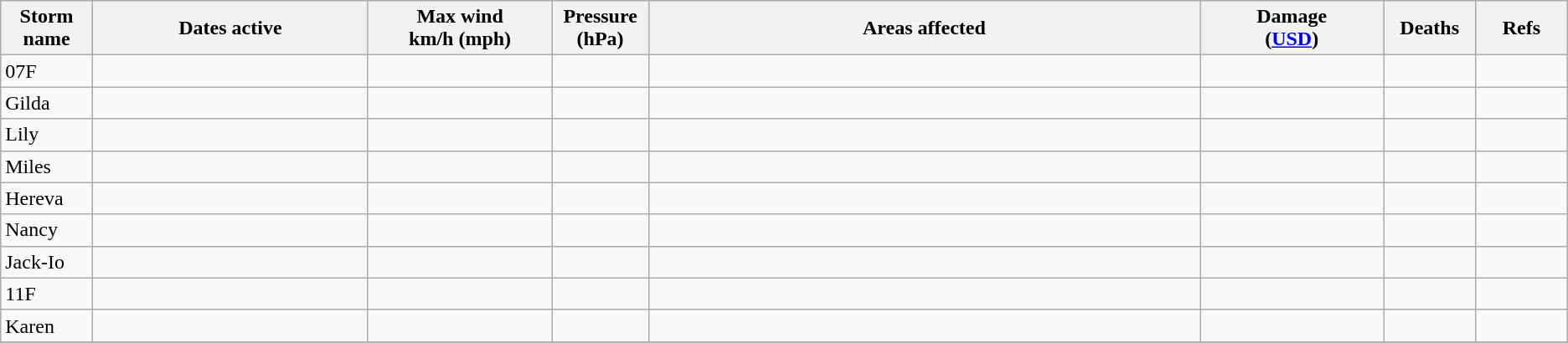<table class="wikitable sortable">
<tr>
<th width="5%">Storm name</th>
<th width="15%">Dates active</th>
<th width="10%">Max wind<br>km/h (mph)</th>
<th width="5%">Pressure<br>(hPa)</th>
<th width="30%">Areas affected</th>
<th width="10%">Damage<br>(<a href='#'>USD</a>)</th>
<th width="5%">Deaths</th>
<th width="5%">Refs</th>
</tr>
<tr>
<td>07F</td>
<td></td>
<td></td>
<td></td>
<td></td>
<td></td>
<td></td>
<td></td>
</tr>
<tr>
<td>Gilda</td>
<td></td>
<td></td>
<td></td>
<td></td>
<td></td>
<td></td>
<td></td>
</tr>
<tr>
<td>Lily</td>
<td></td>
<td></td>
<td></td>
<td></td>
<td></td>
<td></td>
<td></td>
</tr>
<tr>
<td>Miles</td>
<td></td>
<td></td>
<td></td>
<td></td>
<td></td>
<td></td>
<td></td>
</tr>
<tr>
<td>Hereva</td>
<td></td>
<td></td>
<td></td>
<td></td>
<td></td>
<td></td>
<td></td>
</tr>
<tr>
<td>Nancy</td>
<td></td>
<td></td>
<td></td>
<td></td>
<td></td>
<td></td>
<td></td>
</tr>
<tr>
<td>Jack-Io</td>
<td></td>
<td></td>
<td></td>
<td></td>
<td></td>
<td></td>
<td></td>
</tr>
<tr>
<td>11F</td>
<td></td>
<td></td>
<td></td>
<td></td>
<td></td>
<td></td>
<td></td>
</tr>
<tr>
<td>Karen</td>
<td></td>
<td></td>
<td></td>
<td></td>
<td></td>
<td></td>
<td></td>
</tr>
<tr>
</tr>
</table>
